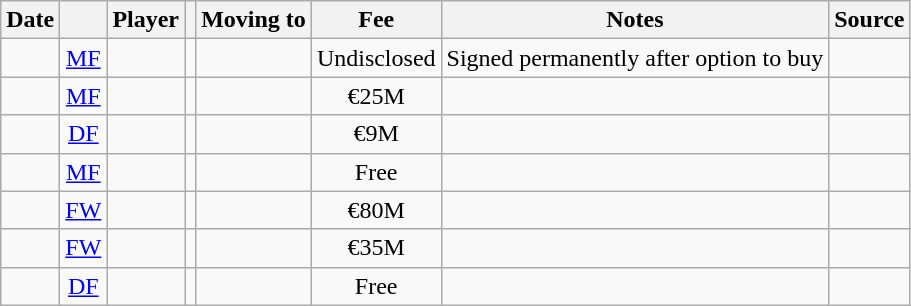<table class="wikitable sortable">
<tr>
<th scope=col>Date</th>
<th scope=col></th>
<th scope=col>Player</th>
<th scope=col></th>
<th scope=col>Moving to</th>
<th scope=col class="unsortable">Fee</th>
<th scope=col class="unsortable">Notes</th>
<th scope=col>Source</th>
</tr>
<tr>
<td></td>
<td align="center"><a href='#'>MF</a></td>
<td></td>
<td align="center"></td>
<td></td>
<td align="center">Undisclosed</td>
<td align="center">Signed permanently after option to buy</td>
<td></td>
</tr>
<tr>
<td></td>
<td align="center"><a href='#'>MF</a></td>
<td></td>
<td align="center"></td>
<td></td>
<td align="center">€25M</td>
<td align="center"></td>
<td></td>
</tr>
<tr>
<td></td>
<td align="center"><a href='#'>DF</a></td>
<td></td>
<td align="center"></td>
<td></td>
<td align="center">€9M</td>
<td align="center"></td>
<td></td>
</tr>
<tr>
<td></td>
<td align="center"><a href='#'>MF</a></td>
<td></td>
<td align="center"></td>
<td></td>
<td align="center">Free</td>
<td align="center"></td>
<td></td>
</tr>
<tr>
<td></td>
<td align="center"><a href='#'>FW</a></td>
<td></td>
<td align="center"></td>
<td></td>
<td align="center">€80M</td>
<td align=“center”></td>
<td></td>
</tr>
<tr>
<td></td>
<td align="center"><a href='#'>FW</a></td>
<td></td>
<td align="center"></td>
<td></td>
<td align="center">€35M</td>
<td align=“center”></td>
<td></td>
</tr>
<tr>
<td></td>
<td align="center"><a href='#'>DF</a></td>
<td></td>
<td align="center"></td>
<td></td>
<td align="center">Free</td>
<td align=“center”></td>
<td></td>
</tr>
</table>
